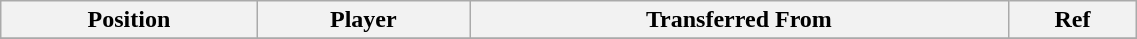<table class="wikitable sortable" style="width:60%; text-align:center; font-size:100%; text-align:left;">
<tr>
<th><strong>Position</strong></th>
<th><strong>Player</strong></th>
<th><strong>Transferred From</strong></th>
<th><strong>Ref</strong></th>
</tr>
<tr>
</tr>
</table>
